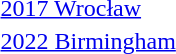<table>
<tr>
<td><a href='#'>2017 Wrocław</a></td>
<td></td>
<td></td>
<td></td>
</tr>
<tr>
<td><a href='#'>2022 Birmingham</a></td>
<td></td>
<td></td>
<td></td>
</tr>
</table>
